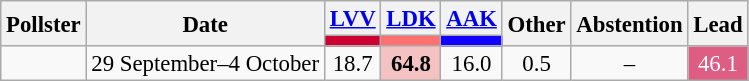<table class="wikitable" style="text-align:center; font-size:95%; line-height:16px; margin-bottom:0">
<tr>
<th rowspan="2">Pollster</th>
<th rowspan="2">Date</th>
<th><a href='#'>LVV</a></th>
<th><a href='#'>LDK</a></th>
<th><a href='#'>AAK</a></th>
<th rowspan="2">Other</th>
<th rowspan="2">Abstention</th>
<th rowspan="2">Lead</th>
</tr>
<tr>
<th style="background:#CC0033;"></th>
<th style="background:#FF7070;"></th>
<th style="background:#1100FF;"></th>
</tr>
<tr>
<td></td>
<td>29 September–4 October</td>
<td>18.7</td>
<td style="background:#F4C2C2"><strong>64.8</strong></td>
<td>16.0</td>
<td>0.5</td>
<td>–</td>
<td style="background:#DE5D83; color:white;">46.1</td>
</tr>
</table>
